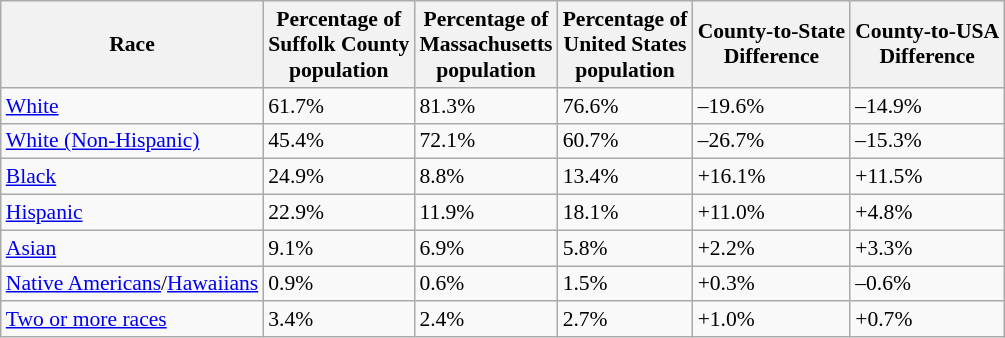<table class="wikitable sortable collapsible" style="font-size: 90%;">
<tr>
<th>Race</th>
<th>Percentage of <br>Suffolk County<br>population</th>
<th>Percentage of<br>Massachusetts<br>population</th>
<th>Percentage of<br>United States<br>population</th>
<th>County-to-State<br>Difference</th>
<th>County-to-USA<br>Difference</th>
</tr>
<tr>
<td><a href='#'>White</a></td>
<td>61.7%</td>
<td>81.3%</td>
<td>76.6%</td>
<td>–19.6%</td>
<td>–14.9%</td>
</tr>
<tr>
<td><a href='#'>White (Non-Hispanic)</a></td>
<td>45.4%</td>
<td>72.1%</td>
<td>60.7%</td>
<td>–26.7%</td>
<td>–15.3%</td>
</tr>
<tr>
<td><a href='#'>Black</a></td>
<td>24.9%</td>
<td>8.8%</td>
<td>13.4%</td>
<td>+16.1%</td>
<td>+11.5%</td>
</tr>
<tr>
<td><a href='#'>Hispanic</a></td>
<td>22.9%</td>
<td>11.9%</td>
<td>18.1%</td>
<td>+11.0%</td>
<td>+4.8%</td>
</tr>
<tr>
<td><a href='#'>Asian</a></td>
<td>9.1%</td>
<td>6.9%</td>
<td>5.8%</td>
<td>+2.2%</td>
<td>+3.3%</td>
</tr>
<tr>
<td><a href='#'>Native Americans</a>/<a href='#'>Hawaiians</a></td>
<td>0.9%</td>
<td>0.6%</td>
<td>1.5%</td>
<td>+0.3%</td>
<td>–0.6%</td>
</tr>
<tr>
<td><a href='#'>Two or more races</a></td>
<td>3.4%</td>
<td>2.4%</td>
<td>2.7%</td>
<td>+1.0%</td>
<td>+0.7%</td>
</tr>
</table>
